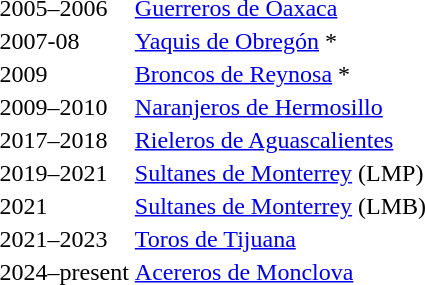<table>
<tr>
<td>2005–2006</td>
<td><a href='#'>Guerreros de Oaxaca</a></td>
</tr>
<tr>
<td>2007-08</td>
<td><a href='#'>Yaquis de Obregón</a> *</td>
</tr>
<tr>
<td>2009</td>
<td><a href='#'>Broncos de Reynosa</a> *</td>
</tr>
<tr>
<td>2009–2010</td>
<td><a href='#'>Naranjeros de Hermosillo</a></td>
</tr>
<tr>
<td>2017–2018</td>
<td><a href='#'>Rieleros de Aguascalientes</a></td>
</tr>
<tr>
<td>2019–2021</td>
<td><a href='#'>Sultanes de Monterrey</a> (LMP)</td>
</tr>
<tr>
<td>2021</td>
<td><a href='#'>Sultanes de Monterrey</a> (LMB)</td>
</tr>
<tr>
<td>2021–2023</td>
<td><a href='#'>Toros de Tijuana</a></td>
</tr>
<tr>
<td>2024–present</td>
<td><a href='#'>Acereros de Monclova</a></td>
</tr>
</table>
